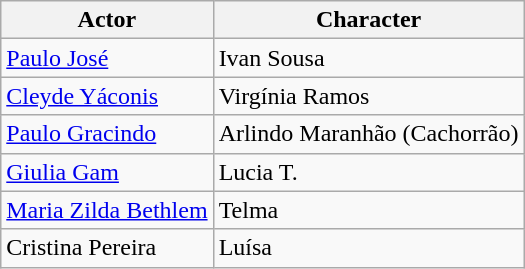<table class="wikitable sortable">
<tr>
<th>Actor</th>
<th>Character</th>
</tr>
<tr>
<td><a href='#'>Paulo José</a></td>
<td>Ivan Sousa</td>
</tr>
<tr>
<td><a href='#'>Cleyde Yáconis</a></td>
<td>Virgínia Ramos</td>
</tr>
<tr>
<td><a href='#'>Paulo Gracindo</a></td>
<td>Arlindo Maranhão (Cachorrão)</td>
</tr>
<tr>
<td><a href='#'>Giulia Gam</a></td>
<td>Lucia T.</td>
</tr>
<tr>
<td><a href='#'>Maria Zilda Bethlem</a></td>
<td>Telma</td>
</tr>
<tr>
<td>Cristina Pereira</td>
<td>Luísa</td>
</tr>
</table>
